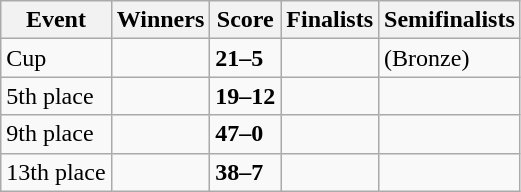<table class="wikitable">
<tr>
<th>Event</th>
<th>Winners</th>
<th>Score</th>
<th>Finalists</th>
<th>Semifinalists</th>
</tr>
<tr>
<td>Cup</td>
<td><strong></strong></td>
<td><strong>21–5</strong></td>
<td></td>
<td> (Bronze)<br></td>
</tr>
<tr>
<td>5th place</td>
<td><strong></strong></td>
<td><strong>19–12</strong></td>
<td></td>
<td><br></td>
</tr>
<tr>
<td>9th place</td>
<td><strong></strong></td>
<td><strong>47–0</strong></td>
<td></td>
<td><br></td>
</tr>
<tr>
<td>13th place</td>
<td><strong></strong></td>
<td><strong>38–7</strong></td>
<td></td>
<td><br></td>
</tr>
</table>
